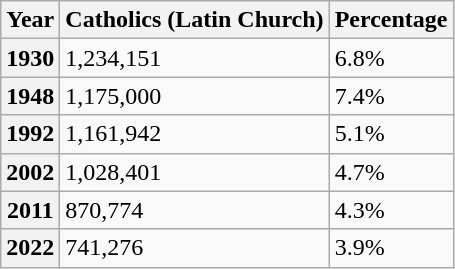<table class="wikitable">
<tr>
<th>Year</th>
<th>Catholics (Latin Church)</th>
<th>Percentage</th>
</tr>
<tr>
<th>1930</th>
<td>1,234,151</td>
<td>6.8%</td>
</tr>
<tr>
<th>1948</th>
<td>1,175,000</td>
<td>7.4%</td>
</tr>
<tr>
<th>1992</th>
<td>1,161,942</td>
<td>5.1%</td>
</tr>
<tr>
<th>2002</th>
<td>1,028,401</td>
<td>4.7%</td>
</tr>
<tr>
<th>2011</th>
<td>870,774</td>
<td>4.3%</td>
</tr>
<tr>
<th>2022</th>
<td>741,276</td>
<td>3.9%</td>
</tr>
</table>
